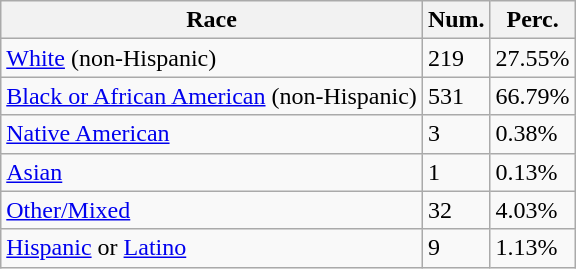<table class="wikitable">
<tr>
<th>Race</th>
<th>Num.</th>
<th>Perc.</th>
</tr>
<tr>
<td><a href='#'>White</a> (non-Hispanic)</td>
<td>219</td>
<td>27.55%</td>
</tr>
<tr>
<td><a href='#'>Black or African American</a> (non-Hispanic)</td>
<td>531</td>
<td>66.79%</td>
</tr>
<tr>
<td><a href='#'>Native American</a></td>
<td>3</td>
<td>0.38%</td>
</tr>
<tr>
<td><a href='#'>Asian</a></td>
<td>1</td>
<td>0.13%</td>
</tr>
<tr>
<td><a href='#'>Other/Mixed</a></td>
<td>32</td>
<td>4.03%</td>
</tr>
<tr>
<td><a href='#'>Hispanic</a> or <a href='#'>Latino</a></td>
<td>9</td>
<td>1.13%</td>
</tr>
</table>
